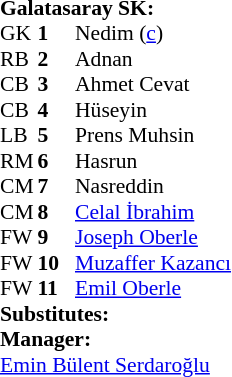<table style="font-size: 90%" cellspacing="0" cellpadding="0">
<tr>
<td colspan="4"><strong>Galatasaray SK:</strong></td>
</tr>
<tr>
<th width="25"></th>
<th width="25"></th>
</tr>
<tr>
<td>GK</td>
<td><strong>1</strong></td>
<td> Nedim (<a href='#'>c</a>)</td>
</tr>
<tr>
<td>RB</td>
<td><strong>2</strong></td>
<td> Adnan</td>
</tr>
<tr>
<td>CB</td>
<td><strong>3</strong></td>
<td> Ahmet Cevat</td>
</tr>
<tr>
<td>CB</td>
<td><strong>4</strong></td>
<td> Hüseyin</td>
</tr>
<tr>
<td>LB</td>
<td><strong>5</strong></td>
<td> Prens Muhsin</td>
</tr>
<tr>
<td>RM</td>
<td><strong>6</strong></td>
<td> Hasrun</td>
</tr>
<tr>
<td>CM</td>
<td><strong>7</strong></td>
<td> Nasreddin</td>
</tr>
<tr>
<td>CM</td>
<td><strong>8</strong></td>
<td> <a href='#'>Celal İbrahim</a></td>
</tr>
<tr>
<td>FW</td>
<td><strong>9</strong></td>
<td> <a href='#'>Joseph Oberle</a></td>
</tr>
<tr>
<td>FW</td>
<td><strong>10</strong></td>
<td> <a href='#'>Muzaffer Kazancı</a></td>
</tr>
<tr>
<td>FW</td>
<td><strong>11</strong></td>
<td> <a href='#'>Emil Oberle</a></td>
</tr>
<tr>
<td colspan=4><strong>Substitutes:</strong></td>
</tr>
<tr>
<td colspan=4><strong>Manager:</strong></td>
</tr>
<tr>
<td colspan="4"> <a href='#'>Emin Bülent Serdaroğlu</a></td>
</tr>
</table>
